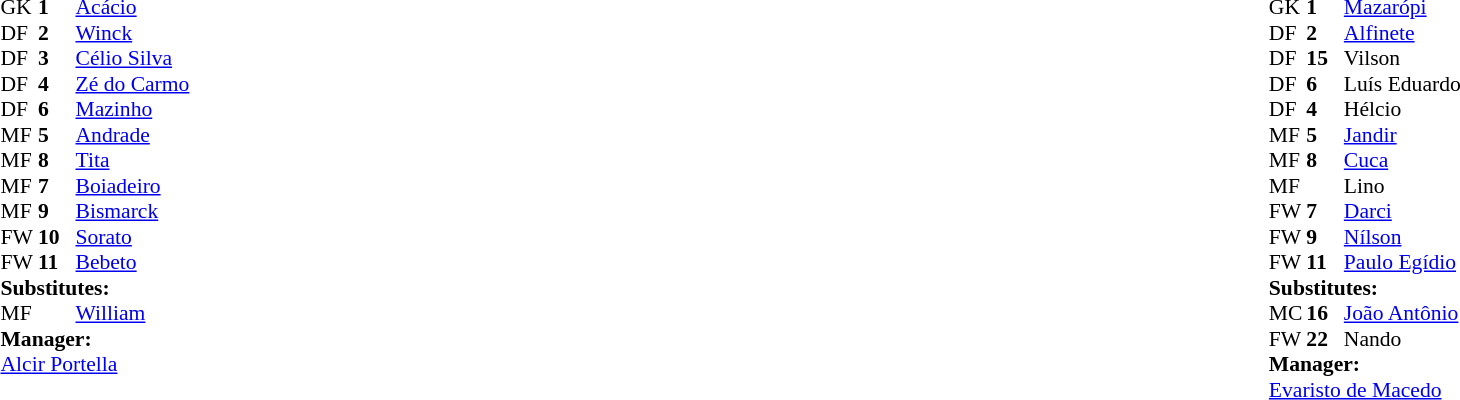<table width="100%">
<tr>
<td style="vertical-align:top; width:40%"><br><table style="font-size: 90%" cellspacing="0" cellpadding="0">
<tr>
<th width=25></th>
<th width=25></th>
</tr>
<tr>
<td>GK</td>
<td><strong>1</strong></td>
<td> <a href='#'>Acácio</a></td>
</tr>
<tr>
<td>DF</td>
<td><strong>2</strong></td>
<td> <a href='#'>Winck</a></td>
</tr>
<tr>
<td>DF</td>
<td><strong>3</strong></td>
<td> <a href='#'>Célio Silva</a></td>
<td></td>
</tr>
<tr>
<td>DF</td>
<td><strong>4</strong></td>
<td> <a href='#'>Zé do Carmo</a></td>
</tr>
<tr>
<td>DF</td>
<td><strong>6</strong></td>
<td> <a href='#'>Mazinho</a></td>
</tr>
<tr>
<td>MF</td>
<td><strong>5</strong></td>
<td> <a href='#'>Andrade</a></td>
<td></td>
</tr>
<tr>
<td>MF</td>
<td><strong>8</strong></td>
<td> <a href='#'>Tita</a></td>
</tr>
<tr>
<td>MF</td>
<td><strong>7</strong></td>
<td> <a href='#'>Boiadeiro</a></td>
</tr>
<tr>
<td>MF</td>
<td><strong>9</strong></td>
<td> <a href='#'>Bismarck</a></td>
</tr>
<tr>
<td>FW</td>
<td><strong>10</strong></td>
<td> <a href='#'>Sorato</a></td>
</tr>
<tr>
<td>FW</td>
<td><strong>11</strong></td>
<td> <a href='#'>Bebeto</a></td>
</tr>
<tr>
<td colspan=3><strong>Substitutes:</strong></td>
</tr>
<tr>
<td>MF</td>
<td><strong> </strong></td>
<td> <a href='#'>William</a></td>
<td></td>
</tr>
<tr>
<td colspan=3><strong>Manager:</strong></td>
</tr>
<tr>
<td colspan="4"> <a href='#'>Alcir Portella</a></td>
</tr>
</table>
</td>
<td style="vertical-align:top; width:50%"><br><table cellspacing="0" cellpadding="0" style="font-size:90%; margin:auto">
<tr>
<th width=25></th>
<th width=25></th>
</tr>
<tr>
<td>GK</td>
<td><strong>1</strong></td>
<td> <a href='#'>Mazarópi</a></td>
</tr>
<tr>
<td>DF</td>
<td><strong>2</strong></td>
<td> <a href='#'>Alfinete</a></td>
</tr>
<tr>
<td>DF</td>
<td><strong>15</strong></td>
<td> Vilson</td>
</tr>
<tr>
<td>DF</td>
<td><strong>6</strong></td>
<td> Luís Eduardo</td>
</tr>
<tr>
<td>DF</td>
<td><strong>4</strong></td>
<td> Hélcio</td>
</tr>
<tr>
<td>MF</td>
<td><strong>5</strong></td>
<td> <a href='#'>Jandir</a></td>
<td></td>
</tr>
<tr>
<td>MF</td>
<td><strong>8</strong></td>
<td> <a href='#'>Cuca</a></td>
</tr>
<tr>
<td>MF</td>
<td><strong> </strong></td>
<td> Lino</td>
</tr>
<tr>
<td>FW</td>
<td><strong>7</strong></td>
<td> <a href='#'>Darci</a></td>
<td></td>
</tr>
<tr>
<td>FW</td>
<td><strong>9</strong></td>
<td> <a href='#'>Nílson</a></td>
</tr>
<tr>
<td>FW</td>
<td><strong>11</strong></td>
<td> <a href='#'>Paulo Egídio</a></td>
</tr>
<tr>
<td colspan=3><strong>Substitutes:</strong></td>
</tr>
<tr>
<td>MC</td>
<td><strong>16</strong></td>
<td> <a href='#'>João Antônio</a></td>
<td></td>
</tr>
<tr>
<td>FW</td>
<td><strong>22</strong></td>
<td> Nando</td>
<td></td>
</tr>
<tr>
<td colspan=3><strong>Manager:</strong></td>
</tr>
<tr>
<td colspan="4"> <a href='#'>Evaristo de Macedo</a></td>
</tr>
</table>
</td>
</tr>
</table>
